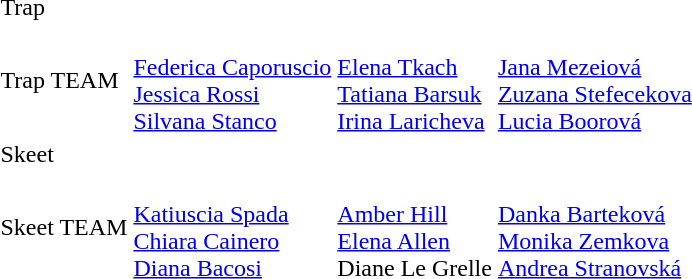<table>
<tr>
<td>Trap</td>
<td></td>
<td></td>
<td></td>
</tr>
<tr>
<td>Trap TEAM</td>
<td><br><a href='#'>Federica Caporuscio</a><br><a href='#'>Jessica Rossi</a><br><a href='#'>Silvana Stanco</a></td>
<td><br><a href='#'>Elena Tkach</a><br><a href='#'>Tatiana Barsuk</a><br><a href='#'>Irina Laricheva</a></td>
<td><br><a href='#'>Jana Mezeiová</a><br><a href='#'>Zuzana Stefecekova</a><br><a href='#'>Lucia Boorová</a></td>
</tr>
<tr>
<td>Skeet</td>
<td></td>
<td></td>
<td></td>
</tr>
<tr>
<td>Skeet TEAM</td>
<td><br><a href='#'>Katiuscia Spada</a><br><a href='#'>Chiara Cainero</a><br><a href='#'>Diana Bacosi</a></td>
<td><br><a href='#'>Amber Hill</a><br><a href='#'>Elena Allen</a><br>Diane Le Grelle</td>
<td><br><a href='#'>Danka Barteková</a><br><a href='#'>Monika Zemkova</a><br><a href='#'>Andrea Stranovská</a></td>
</tr>
</table>
